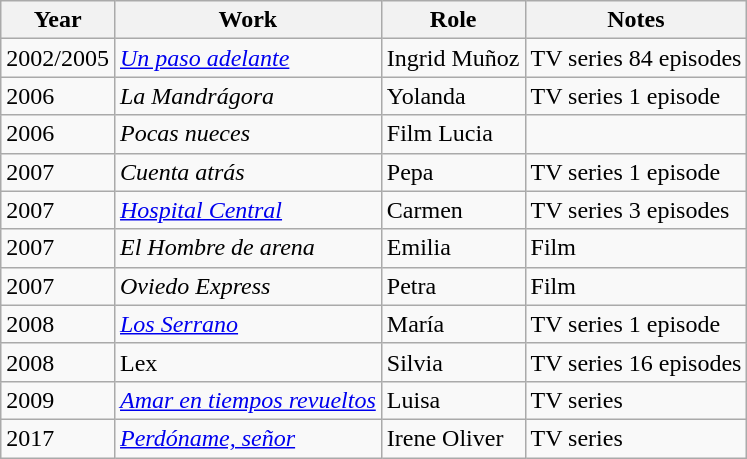<table class="wikitable">
<tr>
<th>Year</th>
<th>Work</th>
<th>Role</th>
<th>Notes</th>
</tr>
<tr>
<td>2002/2005</td>
<td><em><a href='#'>Un paso adelante</a></em></td>
<td>Ingrid Muñoz</td>
<td>TV series 84 episodes</td>
</tr>
<tr>
<td>2006</td>
<td><em>La Mandrágora</em></td>
<td>Yolanda</td>
<td>TV series 1 episode</td>
</tr>
<tr>
<td>2006</td>
<td><em>Pocas nueces</em></td>
<td>Film Lucia</td>
</tr>
<tr>
<td>2007</td>
<td><em>Cuenta atrás</em></td>
<td>Pepa</td>
<td>TV series 1 episode</td>
</tr>
<tr>
<td>2007</td>
<td><em><a href='#'>Hospital Central</a></em></td>
<td>Carmen</td>
<td>TV series 3 episodes</td>
</tr>
<tr>
<td>2007</td>
<td><em>El Hombre de arena</em></td>
<td>Emilia</td>
<td>Film</td>
</tr>
<tr>
<td>2007</td>
<td><em>Oviedo Express</em></td>
<td>Petra</td>
<td>Film</td>
</tr>
<tr>
<td>2008</td>
<td><em><a href='#'>Los Serrano</a></em></td>
<td>María</td>
<td>TV series 1 episode</td>
</tr>
<tr>
<td>2008</td>
<td>Lex</td>
<td>Silvia</td>
<td>TV series 16 episodes</td>
</tr>
<tr>
<td>2009</td>
<td><em><a href='#'>Amar en tiempos revueltos</a></em></td>
<td>Luisa</td>
<td>TV series</td>
</tr>
<tr>
<td>2017</td>
<td><em><a href='#'>Perdóname, señor</a></em></td>
<td>Irene Oliver</td>
<td>TV series</td>
</tr>
</table>
